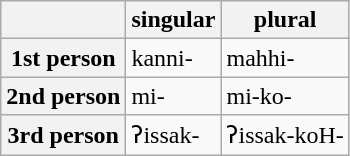<table class="wikitable">
<tr>
<th></th>
<th>singular</th>
<th>plural</th>
</tr>
<tr>
<th>1st person</th>
<td>kanni-</td>
<td>mahhi-</td>
</tr>
<tr>
<th>2nd person</th>
<td>mi-</td>
<td>mi-ko-</td>
</tr>
<tr>
<th>3rd person</th>
<td>ʔissak-</td>
<td>ʔissak-koH-</td>
</tr>
</table>
